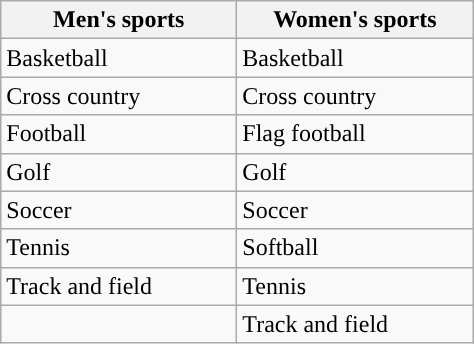<table class="wikitable"; style= "text-align: ">
<tr>
<th width=150px>Men's sports</th>
<th width=150px>Women's sports</th>
</tr>
<tr>
<td>Basketball</td>
<td>Basketball</td>
</tr>
<tr>
<td>Cross country</td>
<td>Cross country</td>
</tr>
<tr>
<td>Football</td>
<td>Flag football</td>
</tr>
<tr>
<td>Golf</td>
<td>Golf</td>
</tr>
<tr>
<td>Soccer</td>
<td>Soccer</td>
</tr>
<tr>
<td>Tennis</td>
<td>Softball</td>
</tr>
<tr>
<td>Track and field</td>
<td>Tennis</td>
</tr>
<tr>
<td></td>
<td>Track and field</td>
</tr>
</table>
